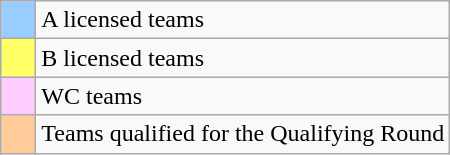<table class="wikitable">
<tr>
<td style="background:#99CCFF;">    </td>
<td>A licensed teams</td>
</tr>
<tr>
<td style="background:#FFFF66;">    </td>
<td>B licensed teams</td>
</tr>
<tr>
<td style="background:#fcf;">    </td>
<td>WC teams</td>
</tr>
<tr>
<td style="background:#FFCC99;">    </td>
<td>Teams qualified for the Qualifying Round</td>
</tr>
</table>
